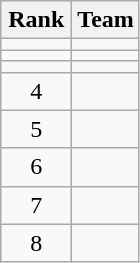<table class="wikitable" style="text-align: center;">
<tr>
<th width=40>Rank</th>
<th>Team</th>
</tr>
<tr align=center>
<td></td>
<td style="text-align:left;"></td>
</tr>
<tr align=center>
<td></td>
<td style="text-align:left;"></td>
</tr>
<tr align=center>
<td></td>
<td style="text-align:left;"></td>
</tr>
<tr align=center>
<td>4</td>
<td style="text-align:left;"></td>
</tr>
<tr align=center>
<td>5</td>
<td style="text-align:left;"></td>
</tr>
<tr align=center>
<td>6</td>
<td style="text-align:left;"></td>
</tr>
<tr align=center>
<td>7</td>
<td style="text-align:left;"></td>
</tr>
<tr align=center>
<td>8</td>
<td style="text-align:left;"></td>
</tr>
</table>
